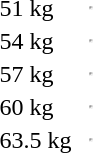<table>
<tr>
<td>51 kg<br></td>
<td></td>
<td></td>
<td><hr></td>
</tr>
<tr>
<td>54 kg<br></td>
<td></td>
<td></td>
<td><hr></td>
</tr>
<tr>
<td>57 kg<br></td>
<td></td>
<td></td>
<td><hr></td>
</tr>
<tr>
<td>60 kg<br></td>
<td></td>
<td></td>
<td><hr></td>
</tr>
<tr>
<td>63.5 kg<br></td>
<td></td>
<td></td>
<td><hr></td>
</tr>
</table>
